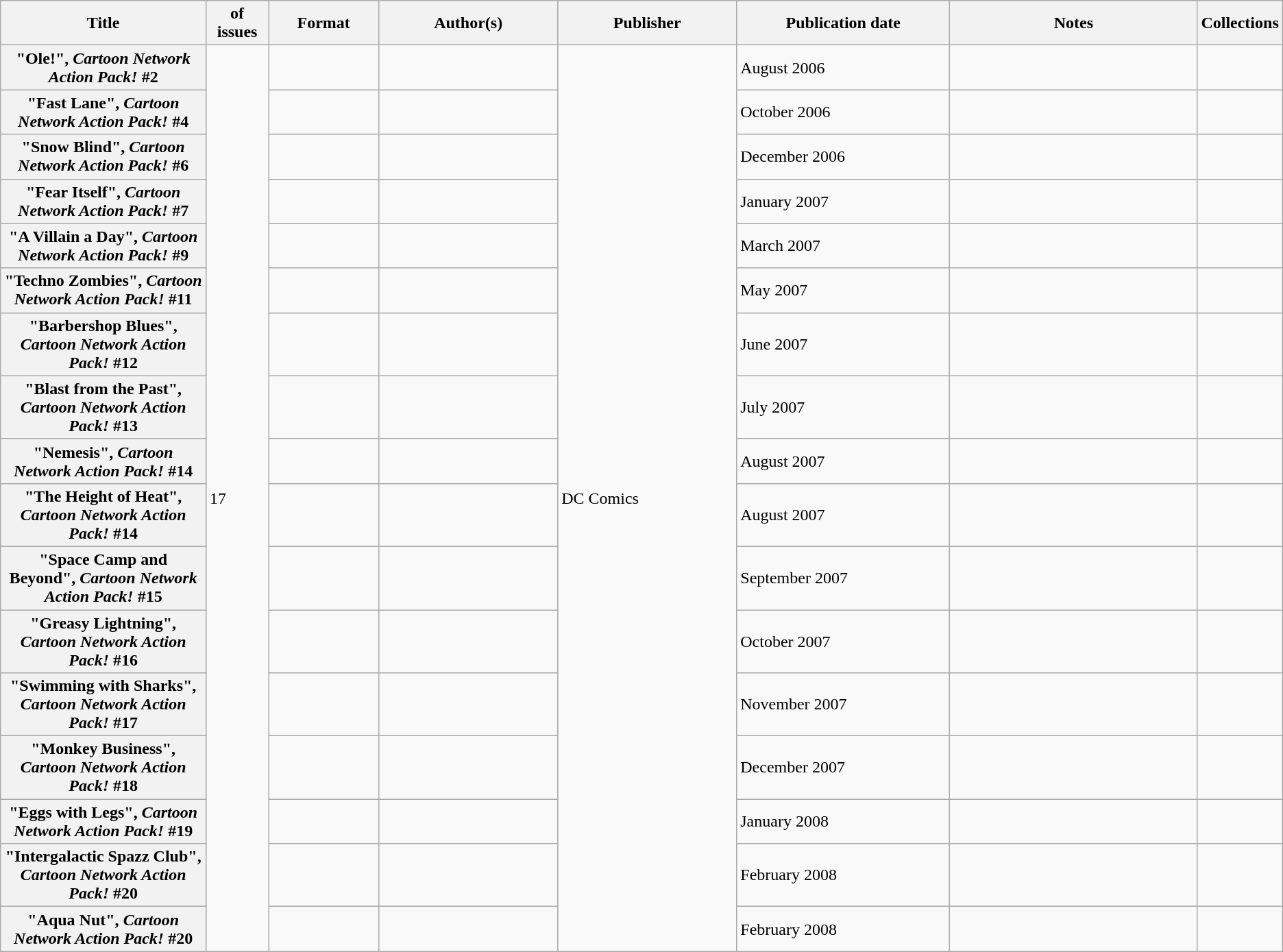<table class="wikitable">
<tr>
<th>Title</th>
<th style="width:40pt"> of issues</th>
<th style="width:75pt">Format</th>
<th style="width:125pt">Author(s)</th>
<th style="width:125pt">Publisher</th>
<th style="width:150pt">Publication date</th>
<th style="width:175pt">Notes</th>
<th>Collections</th>
</tr>
<tr>
<th>"Ole!", <em>Cartoon Network Action Pack!</em> #2</th>
<td rowspan="17">17</td>
<td></td>
<td></td>
<td rowspan="17">DC Comics</td>
<td>August 2006</td>
<td></td>
<td></td>
</tr>
<tr>
<th>"Fast Lane", <em>Cartoon Network Action Pack!</em> #4</th>
<td></td>
<td></td>
<td>October 2006</td>
<td></td>
<td></td>
</tr>
<tr>
<th>"Snow Blind", <em>Cartoon Network Action Pack!</em> #6</th>
<td></td>
<td></td>
<td>December 2006</td>
<td></td>
<td></td>
</tr>
<tr>
<th>"Fear Itself", <em>Cartoon Network Action Pack!</em> #7</th>
<td></td>
<td></td>
<td>January 2007</td>
<td></td>
<td></td>
</tr>
<tr>
<th>"A Villain a Day", <em>Cartoon Network Action Pack!</em> #9</th>
<td></td>
<td></td>
<td>March 2007</td>
<td></td>
<td></td>
</tr>
<tr>
<th>"Techno Zombies", <em>Cartoon Network Action Pack!</em> #11</th>
<td></td>
<td></td>
<td>May 2007</td>
<td></td>
<td></td>
</tr>
<tr>
<th>"Barbershop Blues", <em>Cartoon Network Action Pack!</em> #12</th>
<td></td>
<td></td>
<td>June 2007</td>
<td></td>
<td></td>
</tr>
<tr>
<th>"Blast from the Past", <em>Cartoon Network Action Pack!</em> #13</th>
<td></td>
<td></td>
<td>July 2007</td>
<td></td>
<td></td>
</tr>
<tr>
<th>"Nemesis", <em>Cartoon Network Action Pack!</em> #14</th>
<td></td>
<td></td>
<td>August 2007</td>
<td></td>
<td></td>
</tr>
<tr>
<th>"The Height of Heat", <em>Cartoon Network Action Pack!</em> #14</th>
<td></td>
<td></td>
<td>August 2007</td>
<td></td>
<td></td>
</tr>
<tr>
<th>"Space Camp and Beyond", <em>Cartoon Network Action Pack!</em> #15</th>
<td></td>
<td></td>
<td>September 2007</td>
<td></td>
<td></td>
</tr>
<tr>
<th>"Greasy Lightning", <em>Cartoon Network Action Pack!</em> #16</th>
<td></td>
<td></td>
<td>October 2007</td>
<td></td>
<td></td>
</tr>
<tr>
<th>"Swimming with Sharks", <em>Cartoon Network Action Pack!</em> #17</th>
<td></td>
<td></td>
<td>November 2007</td>
<td></td>
<td></td>
</tr>
<tr>
<th>"Monkey Business", <em>Cartoon Network Action Pack!</em> #18</th>
<td></td>
<td></td>
<td>December 2007</td>
<td></td>
<td></td>
</tr>
<tr>
<th>"Eggs with Legs", <em>Cartoon Network Action Pack!</em> #19</th>
<td></td>
<td></td>
<td>January 2008</td>
<td></td>
<td></td>
</tr>
<tr>
<th>"Intergalactic Spazz Club", <em>Cartoon Network Action Pack!</em> #20</th>
<td></td>
<td></td>
<td>February 2008</td>
<td></td>
<td></td>
</tr>
<tr>
<th>"Aqua Nut", <em>Cartoon Network Action Pack!</em> #20</th>
<td></td>
<td></td>
<td>February 2008</td>
<td></td>
<td></td>
</tr>
</table>
